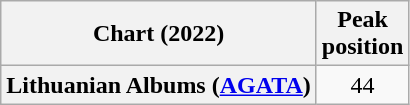<table class="wikitable plainrowheaders" style="text-align:center">
<tr>
<th scope="col">Chart (2022)</th>
<th scope="col">Peak<br>position</th>
</tr>
<tr>
<th scope="row">Lithuanian Albums (<a href='#'>AGATA</a>)</th>
<td>44</td>
</tr>
</table>
